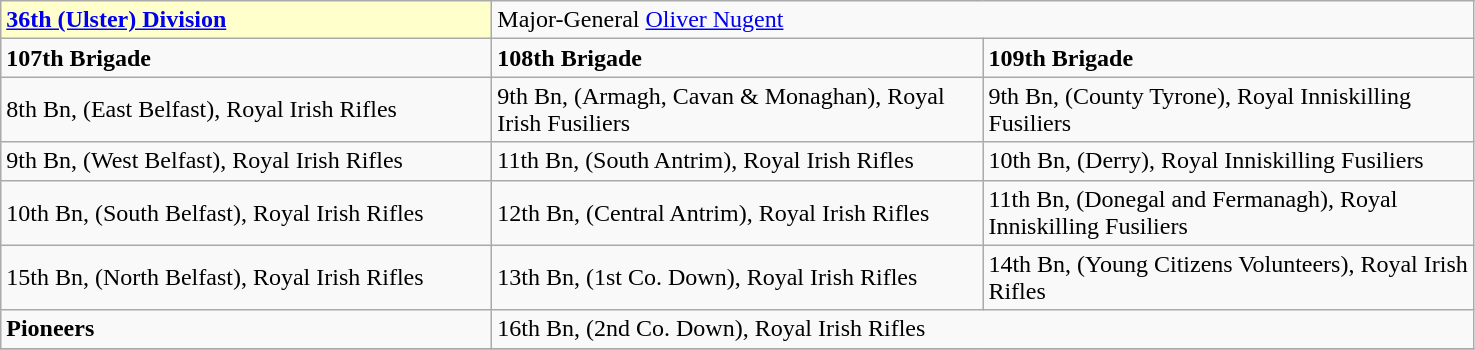<table class="wikitable">
<tr>
<td style="background:#FFFFCC;"><strong><a href='#'>36th (Ulster) Division</a>  </strong></td>
<td colspan="2">Major-General <a href='#'>Oliver Nugent</a></td>
</tr>
<tr>
<td width="320pt"><strong>107th Brigade</strong></td>
<td width="320pt"><strong>108th Brigade</strong></td>
<td width="320pt"><strong>109th Brigade</strong></td>
</tr>
<tr>
<td>8th Bn, (East Belfast), Royal Irish Rifles</td>
<td>9th Bn, (Armagh, Cavan & Monaghan), Royal Irish Fusiliers</td>
<td>9th Bn, (County Tyrone), Royal Inniskilling Fusiliers</td>
</tr>
<tr>
<td>9th Bn, (West Belfast), Royal Irish Rifles</td>
<td>11th Bn, (South Antrim), Royal Irish Rifles</td>
<td>10th Bn, (Derry), Royal Inniskilling Fusiliers</td>
</tr>
<tr>
<td>10th Bn, (South Belfast), Royal Irish Rifles</td>
<td>12th Bn, (Central Antrim), Royal Irish Rifles</td>
<td>11th Bn, (Donegal and Fermanagh), Royal Inniskilling Fusiliers</td>
</tr>
<tr>
<td>15th Bn, (North Belfast), Royal Irish Rifles</td>
<td>13th Bn, (1st Co. Down), Royal Irish Rifles</td>
<td>14th Bn, (Young Citizens Volunteers), Royal Irish Rifles</td>
</tr>
<tr>
<td><strong>Pioneers</strong></td>
<td colspan="2">16th Bn, (2nd Co. Down), Royal Irish Rifles</td>
</tr>
<tr>
</tr>
</table>
